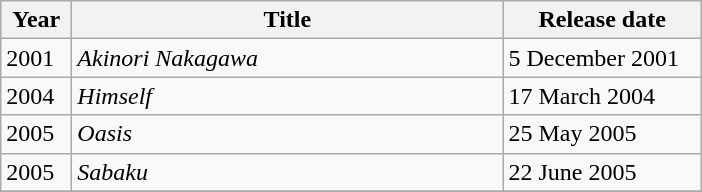<table class="wikitable">
<tr>
<th width="40">Year</th>
<th width="280">Title</th>
<th width="125">Release date</th>
</tr>
<tr>
<td>2001</td>
<td><em>Akinori Nakagawa</em></td>
<td>5 December 2001</td>
</tr>
<tr>
<td>2004</td>
<td><em>Himself</em></td>
<td>17 March 2004</td>
</tr>
<tr>
<td>2005</td>
<td><em>Oasis</em></td>
<td>25 May 2005</td>
</tr>
<tr>
<td>2005</td>
<td><em>Sabaku</em></td>
<td>22 June 2005</td>
</tr>
<tr>
</tr>
</table>
